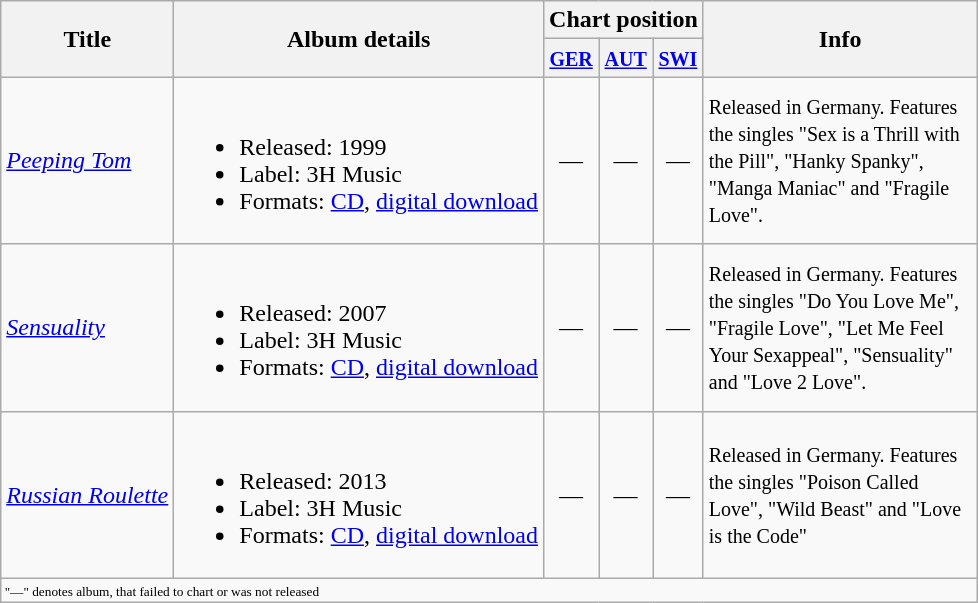<table class="wikitable plainrowheaders" style="text-align:left;">
<tr>
<th rowspan="2">Title</th>
<th rowspan="2">Album details</th>
<th colspan="3">Chart position</th>
<th width="175" rowspan="2">Info</th>
</tr>
<tr>
<th><small><a href='#'>GER</a></small></th>
<th><small><a href='#'>AUT</a></small></th>
<th><small><a href='#'>SWI</a></small></th>
</tr>
<tr>
<td><em><a href='#'>Peeping Tom</a></em></td>
<td><br><ul><li>Released: 1999</li><li>Label: 3H Music</li><li>Formats: <a href='#'>CD</a>, <a href='#'>digital download</a></li></ul></td>
<td align="center">—</td>
<td align="center">—</td>
<td align="center">—</td>
<td><small>Released in Germany. Features the singles "Sex is a Thrill with the Pill", "Hanky Spanky", "Manga Maniac" and "Fragile Love".</small></td>
</tr>
<tr>
<td><em><a href='#'>Sensuality</a></em></td>
<td><br><ul><li>Released: 2007</li><li>Label: 3H Music</li><li>Formats: <a href='#'>CD</a>, <a href='#'>digital download</a></li></ul></td>
<td align="center">—</td>
<td align="center">—</td>
<td align="center">—</td>
<td><small>Released in Germany. Features the singles "Do You Love Me", "Fragile Love", "Let Me Feel Your Sexappeal", "Sensuality" and "Love 2 Love".</small></td>
</tr>
<tr>
<td><em><a href='#'>Russian Roulette</a></em></td>
<td><br><ul><li>Released: 2013</li><li>Label: 3H Music</li><li>Formats: <a href='#'>CD</a>, <a href='#'>digital download</a></li></ul></td>
<td align="center">—</td>
<td align="center">—</td>
<td align="center">—</td>
<td><small>Released in Germany. Features the singles "Poison Called Love", "Wild Beast" and "Love is the Code"</small></td>
</tr>
<tr>
<td colspan="30" style="font-size:8pt" style="text-align:center;"><small>"—" denotes album, that failed to chart or was not released</small></td>
</tr>
</table>
